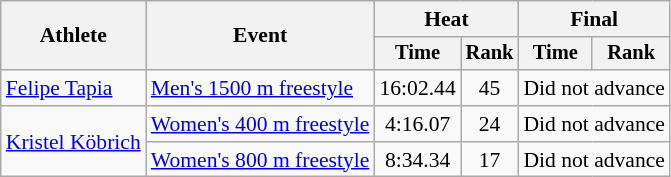<table class=wikitable style="font-size:90%">
<tr>
<th rowspan="2">Athlete</th>
<th rowspan="2">Event</th>
<th colspan="2">Heat</th>
<th colspan="2">Final</th>
</tr>
<tr style="font-size:95%">
<th>Time</th>
<th>Rank</th>
<th>Time</th>
<th>Rank</th>
</tr>
<tr align=center>
<td align=left><a href='#'>Felipe Tapia</a></td>
<td align=left><a href='#'>Men's 1500 m freestyle</a></td>
<td>16:02.44</td>
<td>45</td>
<td colspan=2>Did not advance</td>
</tr>
<tr align=center>
<td align=left rowspan=2><a href='#'>Kristel Köbrich</a></td>
<td align=left><a href='#'>Women's 400 m freestyle</a></td>
<td>4:16.07</td>
<td>24</td>
<td colspan=2>Did not advance</td>
</tr>
<tr align=center>
<td align=left><a href='#'>Women's 800 m freestyle</a></td>
<td>8:34.34</td>
<td>17</td>
<td colspan=2>Did not advance</td>
</tr>
</table>
